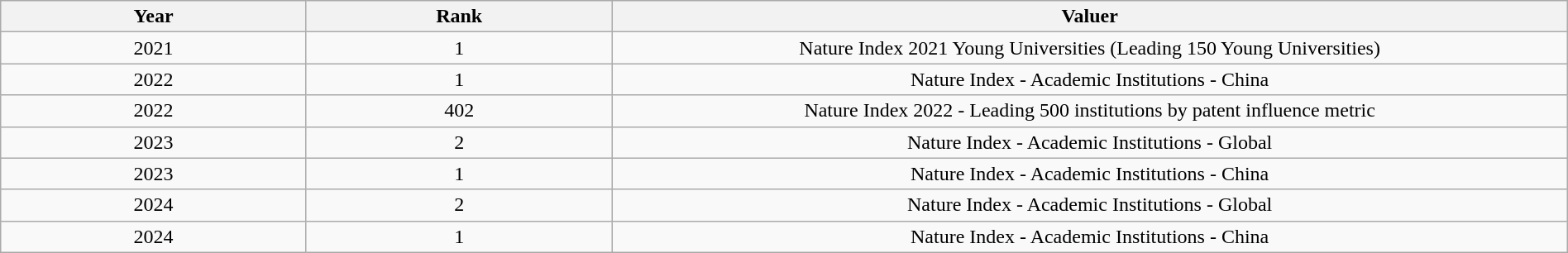<table class="wikitable sortable" width="100%">
<tr>
<th width="8%">Year</th>
<th width="8%">Rank</th>
<th width="25%">Valuer</th>
</tr>
<tr>
<td align="center">2021</td>
<td align="center">1</td>
<td align="center">Nature Index 2021 Young Universities (Leading 150 Young Universities)</td>
</tr>
<tr>
<td align="center">2022</td>
<td align="center">1</td>
<td align="center">Nature Index - Academic Institutions - China</td>
</tr>
<tr>
<td align="center">2022</td>
<td align="center">402</td>
<td align="center">Nature Index 2022 - Leading 500 institutions by patent influence metric</td>
</tr>
<tr>
<td align="center">2023</td>
<td align="center">2</td>
<td align="center">Nature Index - Academic Institutions - Global</td>
</tr>
<tr>
<td align="center">2023</td>
<td align="center">1</td>
<td align="center">Nature Index - Academic Institutions - China</td>
</tr>
<tr>
<td align="center">2024</td>
<td align="center">2</td>
<td align="center">Nature Index - Academic Institutions - Global</td>
</tr>
<tr>
<td align="center">2024</td>
<td align="center">1</td>
<td align="center">Nature Index - Academic Institutions - China</td>
</tr>
</table>
